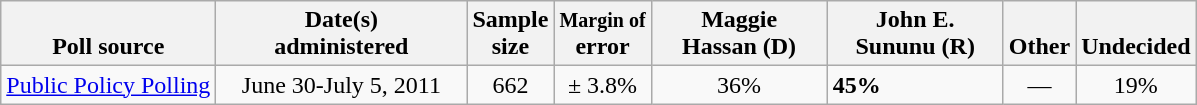<table class="wikitable">
<tr valign= bottom>
<th>Poll source</th>
<th style="width:160px;">Date(s)<br>administered</th>
<th class=small>Sample<br>size</th>
<th><small>Margin of</small><br>error</th>
<th style="width:110px;">Maggie<br>Hassan (D)</th>
<th style="width:110px;">John E.<br>Sununu (R)</th>
<th>Other</th>
<th>Undecided</th>
</tr>
<tr>
<td><a href='#'>Public Policy Polling</a></td>
<td align=center>June 30-July 5, 2011</td>
<td align=center>662</td>
<td align=center>± 3.8%</td>
<td align=center>36%</td>
<td><strong>45%</strong></td>
<td align=center>—</td>
<td align=center>19%</td>
</tr>
</table>
